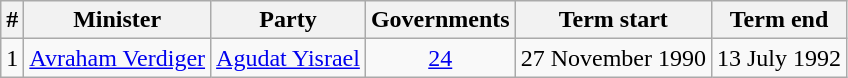<table class=wikitable style=text-align:center>
<tr>
<th>#</th>
<th>Minister</th>
<th>Party</th>
<th>Governments</th>
<th>Term start</th>
<th>Term end</th>
</tr>
<tr>
<td>1</td>
<td align=left><a href='#'>Avraham Verdiger</a></td>
<td align=left><a href='#'>Agudat Yisrael</a></td>
<td><a href='#'>24</a></td>
<td>27 November 1990</td>
<td>13 July 1992</td>
</tr>
</table>
